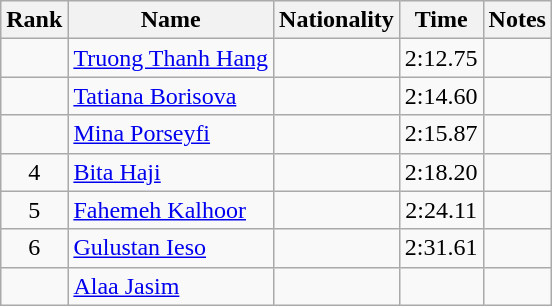<table class="wikitable sortable" style="text-align:center">
<tr>
<th>Rank</th>
<th>Name</th>
<th>Nationality</th>
<th>Time</th>
<th>Notes</th>
</tr>
<tr>
<td></td>
<td align=left><a href='#'>Truong Thanh Hang</a></td>
<td align=left></td>
<td>2:12.75</td>
<td></td>
</tr>
<tr>
<td></td>
<td align=left><a href='#'>Tatiana Borisova</a></td>
<td align=left></td>
<td>2:14.60</td>
<td></td>
</tr>
<tr>
<td></td>
<td align=left><a href='#'>Mina Porseyfi</a></td>
<td align=left></td>
<td>2:15.87</td>
<td></td>
</tr>
<tr>
<td>4</td>
<td align=left><a href='#'>Bita Haji</a></td>
<td align=left></td>
<td>2:18.20</td>
<td></td>
</tr>
<tr>
<td>5</td>
<td align=left><a href='#'>Fahemeh Kalhoor</a></td>
<td align=left></td>
<td>2:24.11</td>
<td></td>
</tr>
<tr>
<td>6</td>
<td align=left><a href='#'>Gulustan Ieso</a></td>
<td align=left></td>
<td>2:31.61</td>
<td></td>
</tr>
<tr>
<td></td>
<td align=left><a href='#'>Alaa Jasim</a></td>
<td align=left></td>
<td></td>
<td></td>
</tr>
</table>
